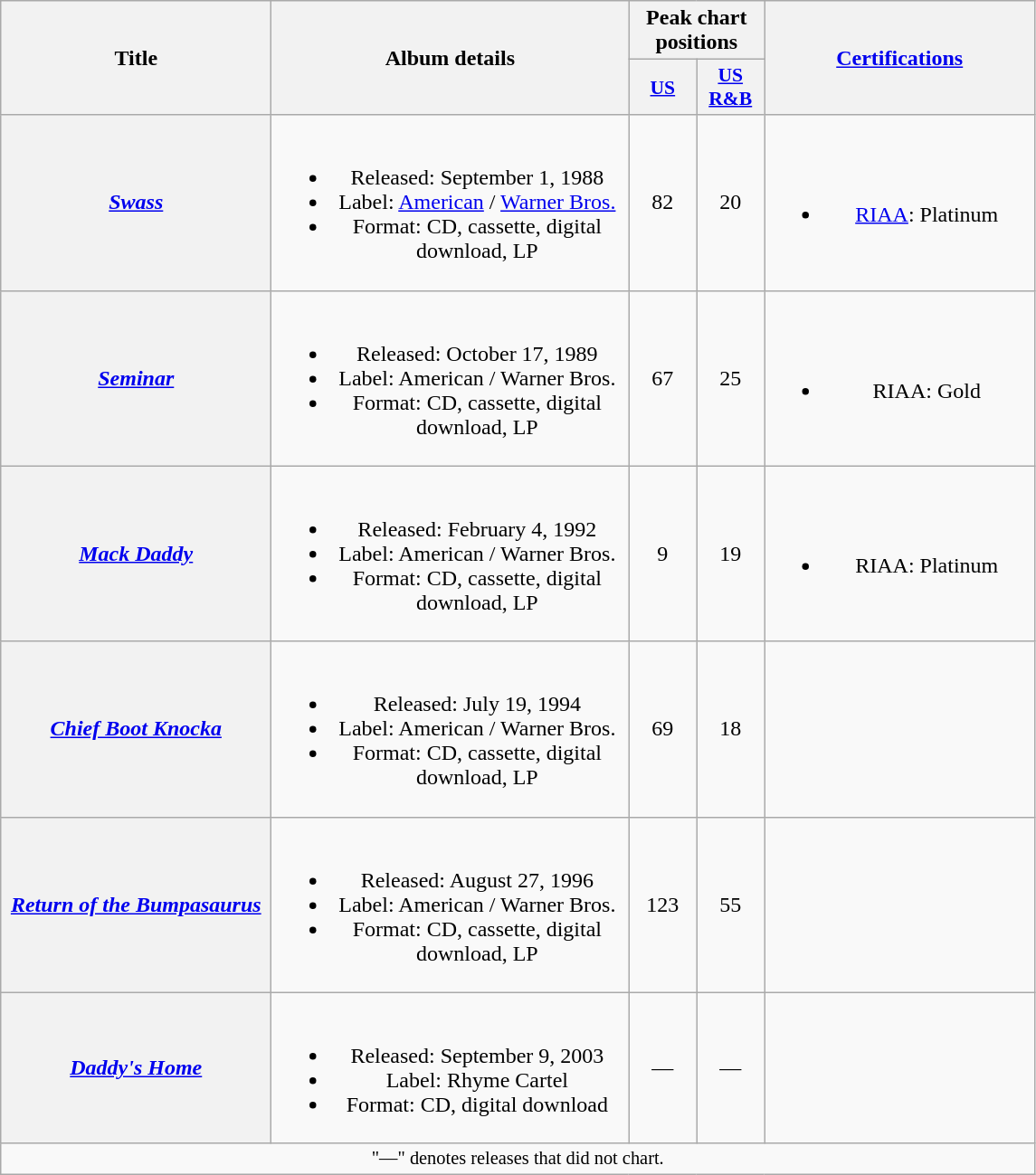<table class="wikitable plainrowheaders" style="text-align:center;">
<tr>
<th scope="col" rowspan="2" style="width:12em;">Title</th>
<th scope="col" rowspan="2" style="width:16em;">Album details</th>
<th scope="col" colspan="2">Peak chart positions</th>
<th scope="col" rowspan="2" style="width:12em;"><a href='#'>Certifications</a></th>
</tr>
<tr>
<th scope="col" style="width:3em;font-size:90%;"><a href='#'>US</a><br></th>
<th scope="col" style="width:3em;font-size:90%;"><a href='#'>US R&B</a><br></th>
</tr>
<tr>
<th scope="row"><em><a href='#'>Swass</a></em></th>
<td><br><ul><li>Released: September 1, 1988</li><li>Label: <a href='#'>American</a> / <a href='#'>Warner Bros.</a></li><li>Format: CD, cassette, digital download, LP</li></ul></td>
<td>82</td>
<td>20</td>
<td><br><ul><li><a href='#'>RIAA</a>: Platinum</li></ul></td>
</tr>
<tr>
<th scope="row"><em><a href='#'>Seminar</a></em></th>
<td><br><ul><li>Released: October 17, 1989</li><li>Label: American / Warner Bros.</li><li>Format: CD, cassette, digital download, LP</li></ul></td>
<td>67</td>
<td>25</td>
<td><br><ul><li>RIAA: Gold</li></ul></td>
</tr>
<tr>
<th scope="row"><em><a href='#'>Mack Daddy</a></em></th>
<td><br><ul><li>Released: February 4, 1992</li><li>Label: American / Warner Bros.</li><li>Format: CD, cassette, digital download, LP</li></ul></td>
<td>9</td>
<td>19</td>
<td><br><ul><li>RIAA: Platinum</li></ul></td>
</tr>
<tr>
<th scope="row"><em><a href='#'>Chief Boot Knocka</a></em></th>
<td><br><ul><li>Released: July 19, 1994</li><li>Label: American / Warner Bros.</li><li>Format: CD, cassette, digital download, LP</li></ul></td>
<td>69</td>
<td>18</td>
<td></td>
</tr>
<tr>
<th scope="row"><em><a href='#'>Return of the Bumpasaurus</a></em></th>
<td><br><ul><li>Released: August 27, 1996</li><li>Label: American / Warner Bros.</li><li>Format: CD, cassette, digital download, LP</li></ul></td>
<td>123</td>
<td>55</td>
<td></td>
</tr>
<tr>
<th scope="row"><em><a href='#'>Daddy's Home</a></em></th>
<td><br><ul><li>Released: September 9, 2003</li><li>Label: Rhyme Cartel</li><li>Format: CD, digital download</li></ul></td>
<td>—</td>
<td>—</td>
<td></td>
</tr>
<tr>
<td colspan="11" style="text-align:center; font-size:85%;">"—" denotes releases that did not chart.</td>
</tr>
</table>
